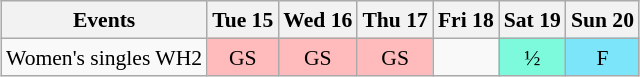<table class="wikitable" style="margin:0.5em auto; font-size:90%; line-height:1.25em; text-align:center">
<tr>
<th>Events</th>
<th>Tue 15</th>
<th>Wed 16</th>
<th>Thu 17</th>
<th>Fri 18</th>
<th>Sat 19</th>
<th>Sun 20</th>
</tr>
<tr>
<td align="left">Women's singles WH2</td>
<td bgcolor="#FFBBBB">GS</td>
<td bgcolor="#FFBBBB">GS</td>
<td bgcolor="#FFBBBB">GS</td>
<td></td>
<td bgcolor="#7DFADB">½</td>
<td bgcolor="#7DE5FA">F</td>
</tr>
</table>
